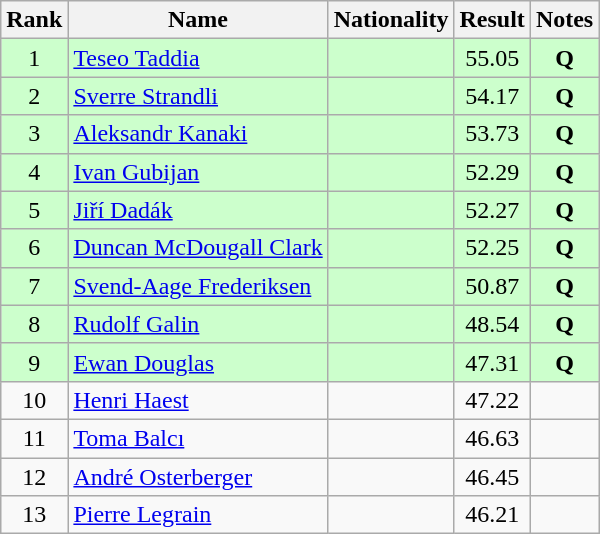<table class="wikitable sortable" style="text-align:center">
<tr>
<th>Rank</th>
<th>Name</th>
<th>Nationality</th>
<th>Result</th>
<th>Notes</th>
</tr>
<tr bgcolor=ccffcc>
<td>1</td>
<td align=left><a href='#'>Teseo Taddia</a></td>
<td align=left></td>
<td>55.05</td>
<td><strong>Q</strong></td>
</tr>
<tr bgcolor=ccffcc>
<td>2</td>
<td align=left><a href='#'>Sverre Strandli</a></td>
<td align=left></td>
<td>54.17</td>
<td><strong>Q</strong></td>
</tr>
<tr bgcolor=ccffcc>
<td>3</td>
<td align=left><a href='#'>Aleksandr Kanaki</a></td>
<td align=left></td>
<td>53.73</td>
<td><strong>Q</strong></td>
</tr>
<tr bgcolor=ccffcc>
<td>4</td>
<td align=left><a href='#'>Ivan Gubijan</a></td>
<td align=left></td>
<td>52.29</td>
<td><strong>Q</strong></td>
</tr>
<tr bgcolor=ccffcc>
<td>5</td>
<td align=left><a href='#'>Jiří Dadák</a></td>
<td align=left></td>
<td>52.27</td>
<td><strong>Q</strong></td>
</tr>
<tr bgcolor=ccffcc>
<td>6</td>
<td align=left><a href='#'>Duncan McDougall Clark</a></td>
<td align=left></td>
<td>52.25</td>
<td><strong>Q</strong></td>
</tr>
<tr bgcolor=ccffcc>
<td>7</td>
<td align=left><a href='#'>Svend-Aage Frederiksen</a></td>
<td align=left></td>
<td>50.87</td>
<td><strong>Q</strong></td>
</tr>
<tr bgcolor=ccffcc>
<td>8</td>
<td align=left><a href='#'>Rudolf Galin</a></td>
<td align=left></td>
<td>48.54</td>
<td><strong>Q</strong></td>
</tr>
<tr bgcolor=ccffcc>
<td>9</td>
<td align=left><a href='#'>Ewan Douglas</a></td>
<td align=left></td>
<td>47.31</td>
<td><strong>Q</strong></td>
</tr>
<tr>
<td>10</td>
<td align=left><a href='#'>Henri Haest</a></td>
<td align=left></td>
<td>47.22</td>
<td></td>
</tr>
<tr>
<td>11</td>
<td align=left><a href='#'>Toma Balcı</a></td>
<td align=left></td>
<td>46.63</td>
<td></td>
</tr>
<tr>
<td>12</td>
<td align=left><a href='#'>André Osterberger</a></td>
<td align=left></td>
<td>46.45</td>
<td></td>
</tr>
<tr>
<td>13</td>
<td align=left><a href='#'>Pierre Legrain</a></td>
<td align=left></td>
<td>46.21</td>
<td></td>
</tr>
</table>
